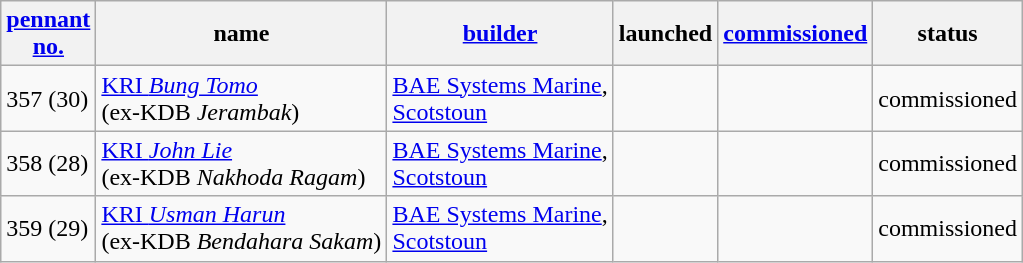<table class="wikitable sortable">
<tr>
<th><a href='#'>pennant<br>no.</a></th>
<th>name</th>
<th><a href='#'>builder</a></th>
<th>launched</th>
<th><a href='#'>commissioned</a></th>
<th>status</th>
</tr>
<tr>
<td>357 (30)</td>
<td><a href='#'>KRI <em>Bung Tomo</em></a><br>(ex-KDB <em>Jerambak</em>)</td>
<td><a href='#'>BAE Systems Marine</a>,<br><a href='#'>Scotstoun</a></td>
<td> </td>
<td> </td>
<td>commissioned</td>
</tr>
<tr>
<td>358 (28)</td>
<td><a href='#'>KRI <em>John Lie</em></a><br>(ex-KDB <em>Nakhoda Ragam</em>)</td>
<td><a href='#'>BAE Systems Marine</a>,<br><a href='#'>Scotstoun</a></td>
<td> </td>
<td> </td>
<td>commissioned</td>
</tr>
<tr>
<td>359 (29)</td>
<td><a href='#'>KRI <em>Usman Harun</em></a><br>(ex-KDB <em>Bendahara Sakam</em>)</td>
<td><a href='#'>BAE Systems Marine</a>,<br><a href='#'>Scotstoun</a></td>
<td> </td>
<td></td>
<td>commissioned</td>
</tr>
</table>
